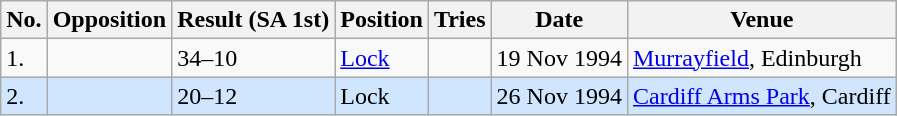<table class="wikitable unsortable">
<tr>
<th>No.</th>
<th>Opposition</th>
<th>Result (SA 1st)</th>
<th>Position</th>
<th>Tries</th>
<th>Date</th>
<th>Venue</th>
</tr>
<tr>
<td>1.</td>
<td></td>
<td>34–10</td>
<td><a href='#'>Lock</a></td>
<td></td>
<td>19 Nov 1994</td>
<td><a href='#'>Murrayfield</a>, Edinburgh</td>
</tr>
<tr style="background: #D0E6FF;">
<td>2.</td>
<td></td>
<td>20–12</td>
<td>Lock</td>
<td></td>
<td>26 Nov 1994</td>
<td><a href='#'>Cardiff Arms Park</a>, Cardiff</td>
</tr>
</table>
